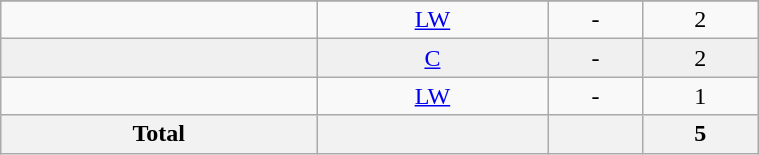<table class="wikitable sortable" width ="40%">
<tr align="center">
</tr>
<tr align="center" bgcolor="">
<td></td>
<td><a href='#'>LW</a></td>
<td>-</td>
<td>2</td>
</tr>
<tr align="center" bgcolor="f0f0f0">
<td></td>
<td><a href='#'>C</a></td>
<td>-</td>
<td>2</td>
</tr>
<tr align="center" bgcolor="">
<td></td>
<td><a href='#'>LW</a></td>
<td>-</td>
<td>1</td>
</tr>
<tr align="center" bgcolor="f0f0f0">
<th>Total</th>
<th></th>
<th></th>
<th>5</th>
</tr>
</table>
